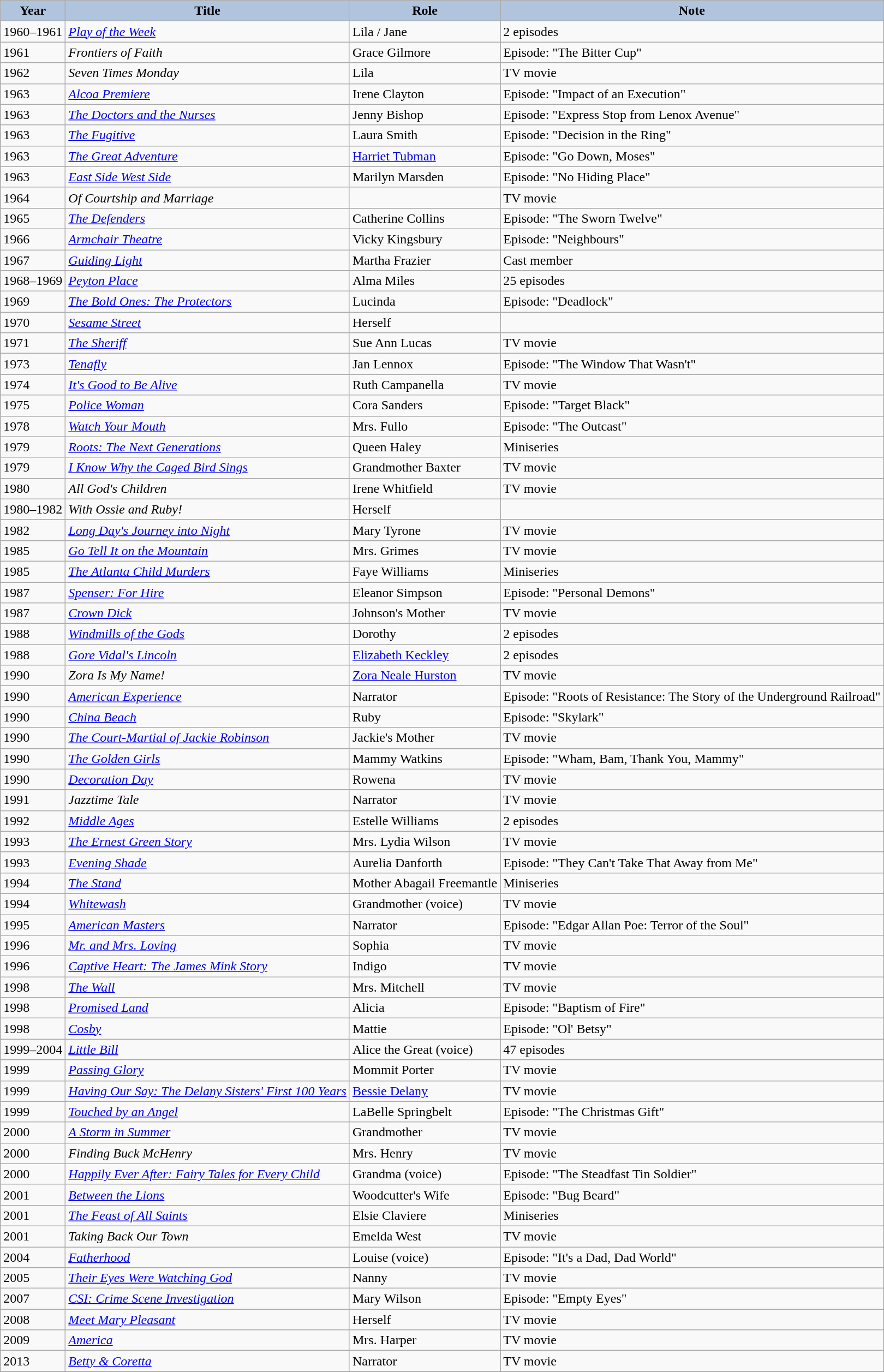<table class="wikitable">
<tr>
<th style="background:#B0C4DE;">Year</th>
<th style="background:#B0C4DE;">Title</th>
<th style="background:#B0C4DE;">Role</th>
<th style="background:#B0C4DE;">Note</th>
</tr>
<tr>
<td>1960–1961</td>
<td><em><a href='#'>Play of the Week</a></em></td>
<td>Lila / Jane</td>
<td>2 episodes</td>
</tr>
<tr>
<td>1961</td>
<td><em>Frontiers of Faith</em></td>
<td>Grace Gilmore</td>
<td>Episode: "The Bitter Cup"</td>
</tr>
<tr>
<td>1962</td>
<td><em>Seven Times Monday</em></td>
<td>Lila</td>
<td>TV movie</td>
</tr>
<tr>
<td>1963</td>
<td><em><a href='#'>Alcoa Premiere</a></em></td>
<td>Irene Clayton</td>
<td>Episode: "Impact of an Execution"</td>
</tr>
<tr>
<td>1963</td>
<td><em><a href='#'>The Doctors and the Nurses</a></em></td>
<td>Jenny Bishop</td>
<td>Episode: "Express Stop from Lenox Avenue"</td>
</tr>
<tr>
<td>1963</td>
<td><em><a href='#'>The Fugitive</a></em></td>
<td>Laura Smith</td>
<td>Episode: "Decision in the Ring"</td>
</tr>
<tr>
<td>1963</td>
<td><em><a href='#'>The Great Adventure</a></em></td>
<td><a href='#'>Harriet Tubman</a></td>
<td>Episode: "Go Down, Moses"</td>
</tr>
<tr>
<td>1963</td>
<td><em><a href='#'>East Side West Side</a></em></td>
<td>Marilyn Marsden</td>
<td>Episode: "No Hiding Place"</td>
</tr>
<tr>
<td>1964</td>
<td><em>Of Courtship and Marriage</em></td>
<td></td>
<td>TV movie</td>
</tr>
<tr>
<td>1965</td>
<td><em><a href='#'>The Defenders</a></em></td>
<td>Catherine Collins</td>
<td>Episode: "The Sworn Twelve"</td>
</tr>
<tr>
<td>1966</td>
<td><em><a href='#'>Armchair Theatre</a></em></td>
<td>Vicky Kingsbury</td>
<td>Episode: "Neighbours"</td>
</tr>
<tr>
<td>1967</td>
<td><em><a href='#'>Guiding Light</a></em></td>
<td>Martha Frazier</td>
<td>Cast member</td>
</tr>
<tr>
<td>1968–1969</td>
<td><em><a href='#'>Peyton Place</a></em></td>
<td>Alma Miles</td>
<td>25 episodes</td>
</tr>
<tr>
<td>1969</td>
<td><em><a href='#'>The Bold Ones: The Protectors</a></em></td>
<td>Lucinda</td>
<td>Episode: "Deadlock"</td>
</tr>
<tr>
<td>1970</td>
<td><em><a href='#'>Sesame Street</a></em></td>
<td>Herself</td>
<td></td>
</tr>
<tr>
<td>1971</td>
<td><em><a href='#'>The Sheriff</a></em></td>
<td>Sue Ann Lucas</td>
<td>TV movie</td>
</tr>
<tr>
<td>1973</td>
<td><em><a href='#'>Tenafly</a></em></td>
<td>Jan Lennox</td>
<td>Episode: "The Window That Wasn't"</td>
</tr>
<tr>
<td>1974</td>
<td><em><a href='#'>It's Good to Be Alive</a></em></td>
<td>Ruth Campanella</td>
<td>TV movie</td>
</tr>
<tr>
<td>1975</td>
<td><em><a href='#'>Police Woman</a></em></td>
<td>Cora Sanders</td>
<td>Episode: "Target Black"</td>
</tr>
<tr>
<td>1978</td>
<td><em><a href='#'>Watch Your Mouth</a></em></td>
<td>Mrs. Fullo</td>
<td>Episode: "The Outcast"</td>
</tr>
<tr>
<td>1979</td>
<td><em><a href='#'>Roots: The Next Generations</a></em></td>
<td>Queen Haley</td>
<td>Miniseries</td>
</tr>
<tr>
<td>1979</td>
<td><em><a href='#'>I Know Why the Caged Bird Sings</a></em></td>
<td>Grandmother Baxter</td>
<td>TV movie</td>
</tr>
<tr>
<td>1980</td>
<td><em>All God's Children</em></td>
<td>Irene Whitfield</td>
<td>TV movie</td>
</tr>
<tr>
<td>1980–1982</td>
<td><em>With Ossie and Ruby!</em></td>
<td>Herself</td>
<td></td>
</tr>
<tr>
<td>1982</td>
<td><em><a href='#'>Long Day's Journey into Night</a></em></td>
<td>Mary Tyrone</td>
<td>TV movie</td>
</tr>
<tr>
<td>1985</td>
<td><em><a href='#'>Go Tell It on the Mountain</a></em></td>
<td>Mrs. Grimes</td>
<td>TV movie</td>
</tr>
<tr>
<td>1985</td>
<td><em><a href='#'>The Atlanta Child Murders</a></em></td>
<td>Faye Williams</td>
<td>Miniseries</td>
</tr>
<tr>
<td>1987</td>
<td><em><a href='#'>Spenser: For Hire</a></em></td>
<td>Eleanor Simpson</td>
<td>Episode: "Personal Demons"</td>
</tr>
<tr>
<td>1987</td>
<td><em><a href='#'>Crown Dick</a></em></td>
<td>Johnson's Mother</td>
<td>TV movie</td>
</tr>
<tr>
<td>1988</td>
<td><em><a href='#'>Windmills of the Gods</a></em></td>
<td>Dorothy</td>
<td>2 episodes</td>
</tr>
<tr>
<td>1988</td>
<td><em><a href='#'>Gore Vidal's Lincoln</a></em></td>
<td><a href='#'>Elizabeth Keckley</a></td>
<td>2 episodes</td>
</tr>
<tr>
<td>1990</td>
<td><em>Zora Is My Name!</em></td>
<td><a href='#'>Zora Neale Hurston</a></td>
<td>TV movie</td>
</tr>
<tr>
<td>1990</td>
<td><em><a href='#'>American Experience</a></em></td>
<td>Narrator</td>
<td>Episode: "Roots of Resistance: The Story of the Underground Railroad"</td>
</tr>
<tr>
<td>1990</td>
<td><em><a href='#'>China Beach</a></em></td>
<td>Ruby</td>
<td>Episode: "Skylark"</td>
</tr>
<tr>
<td>1990</td>
<td><em><a href='#'>The Court-Martial of Jackie Robinson</a></em></td>
<td>Jackie's Mother</td>
<td>TV movie</td>
</tr>
<tr>
<td>1990</td>
<td><em><a href='#'>The Golden Girls</a></em></td>
<td>Mammy Watkins</td>
<td>Episode: "Wham, Bam, Thank You, Mammy"</td>
</tr>
<tr>
<td>1990</td>
<td><em><a href='#'>Decoration Day</a></em></td>
<td>Rowena</td>
<td>TV movie</td>
</tr>
<tr>
<td>1991</td>
<td><em>Jazztime Tale</em></td>
<td>Narrator</td>
<td>TV movie</td>
</tr>
<tr>
<td>1992</td>
<td><em><a href='#'>Middle Ages</a></em></td>
<td>Estelle Williams</td>
<td>2 episodes</td>
</tr>
<tr>
<td>1993</td>
<td><em><a href='#'>The Ernest Green Story</a></em></td>
<td>Mrs. Lydia Wilson</td>
<td>TV movie</td>
</tr>
<tr>
<td>1993</td>
<td><em><a href='#'>Evening Shade</a></em></td>
<td>Aurelia Danforth</td>
<td>Episode: "They Can't Take That Away from Me"</td>
</tr>
<tr>
<td>1994</td>
<td><em><a href='#'>The Stand</a></em></td>
<td>Mother Abagail Freemantle</td>
<td>Miniseries</td>
</tr>
<tr>
<td>1994</td>
<td><em><a href='#'>Whitewash</a></em></td>
<td>Grandmother (voice)</td>
<td>TV movie</td>
</tr>
<tr>
<td>1995</td>
<td><em><a href='#'>American Masters</a></em></td>
<td>Narrator</td>
<td>Episode: "Edgar Allan Poe: Terror of the Soul"</td>
</tr>
<tr>
<td>1996</td>
<td><em><a href='#'>Mr. and Mrs. Loving</a></em></td>
<td>Sophia</td>
<td>TV movie</td>
</tr>
<tr>
<td>1996</td>
<td><em><a href='#'>Captive Heart: The James Mink Story</a></em></td>
<td>Indigo</td>
<td>TV movie</td>
</tr>
<tr>
<td>1998</td>
<td><em><a href='#'>The Wall</a></em></td>
<td>Mrs. Mitchell</td>
<td>TV movie</td>
</tr>
<tr>
<td>1998</td>
<td><em><a href='#'>Promised Land</a></em></td>
<td>Alicia</td>
<td>Episode: "Baptism of Fire"</td>
</tr>
<tr>
<td>1998</td>
<td><em><a href='#'>Cosby</a></em></td>
<td>Mattie</td>
<td>Episode: "Ol' Betsy"</td>
</tr>
<tr>
<td>1999–2004</td>
<td><em><a href='#'>Little Bill</a></em></td>
<td>Alice the Great (voice)</td>
<td>47 episodes</td>
</tr>
<tr>
<td>1999</td>
<td><em><a href='#'>Passing Glory</a></em></td>
<td>Mommit Porter</td>
<td>TV movie</td>
</tr>
<tr>
<td>1999</td>
<td><em><a href='#'>Having Our Say: The Delany Sisters' First 100 Years</a></em></td>
<td><a href='#'>Bessie Delany</a></td>
<td>TV movie</td>
</tr>
<tr>
<td>1999</td>
<td><em><a href='#'>Touched by an Angel</a></em></td>
<td>LaBelle Springbelt</td>
<td>Episode: "The Christmas Gift"</td>
</tr>
<tr>
<td>2000</td>
<td><em><a href='#'>A Storm in Summer</a></em></td>
<td>Grandmother</td>
<td>TV movie</td>
</tr>
<tr>
<td>2000</td>
<td><em>Finding Buck McHenry</em></td>
<td>Mrs. Henry</td>
<td>TV movie</td>
</tr>
<tr>
<td>2000</td>
<td><em><a href='#'>Happily Ever After: Fairy Tales for Every Child</a></em></td>
<td>Grandma (voice)</td>
<td>Episode: "The Steadfast Tin Soldier"</td>
</tr>
<tr>
<td>2001</td>
<td><em><a href='#'>Between the Lions</a></em></td>
<td>Woodcutter's Wife</td>
<td>Episode: "Bug Beard"</td>
</tr>
<tr>
<td>2001</td>
<td><em><a href='#'>The Feast of All Saints</a></em></td>
<td>Elsie Claviere</td>
<td>Miniseries</td>
</tr>
<tr>
<td>2001</td>
<td><em>Taking Back Our Town</em></td>
<td>Emelda West</td>
<td>TV movie</td>
</tr>
<tr>
<td>2004</td>
<td><em><a href='#'>Fatherhood</a></em></td>
<td>Louise (voice)</td>
<td>Episode: "It's a Dad, Dad World"</td>
</tr>
<tr>
<td>2005</td>
<td><em><a href='#'>Their Eyes Were Watching God</a></em></td>
<td>Nanny</td>
<td>TV movie</td>
</tr>
<tr>
<td>2007</td>
<td><em><a href='#'>CSI: Crime Scene Investigation</a></em></td>
<td>Mary Wilson</td>
<td>Episode: "Empty Eyes"</td>
</tr>
<tr>
<td>2008</td>
<td><em><a href='#'>Meet Mary Pleasant</a></em></td>
<td>Herself</td>
<td>TV movie</td>
</tr>
<tr>
<td>2009</td>
<td><em><a href='#'>America</a></em></td>
<td>Mrs. Harper</td>
<td>TV movie</td>
</tr>
<tr>
<td>2013</td>
<td><em><a href='#'>Betty & Coretta</a></em></td>
<td>Narrator</td>
<td>TV movie</td>
</tr>
<tr>
</tr>
</table>
